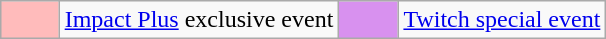<table class="wikitable" style="margin: 0 auto">
<tr>
<td style="background:#FBB; width:2em"></td>
<td><a href='#'>Impact Plus</a> exclusive event</td>
<td style="background:#D891EF; width:2em"></td>
<td><a href='#'>Twitch special event</a></td>
</tr>
</table>
